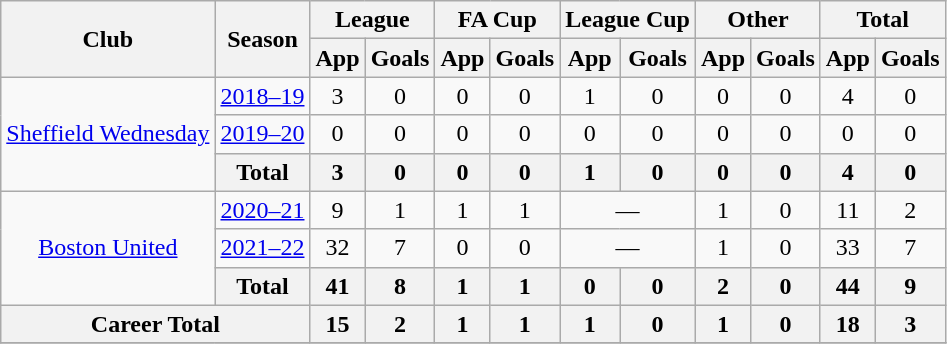<table class="wikitable" style="text-align: center;">
<tr>
<th rowspan=2>Club</th>
<th rowspan=2>Season</th>
<th colspan=2>League</th>
<th colspan=2>FA Cup</th>
<th colspan=2>League Cup</th>
<th colspan=2>Other</th>
<th colspan=2>Total</th>
</tr>
<tr>
<th>App</th>
<th>Goals</th>
<th>App</th>
<th>Goals</th>
<th>App</th>
<th>Goals</th>
<th>App</th>
<th>Goals</th>
<th>App</th>
<th>Goals</th>
</tr>
<tr>
<td rowspan="3" align="center"><a href='#'>Sheffield Wednesday</a></td>
<td><a href='#'>2018–19</a></td>
<td>3</td>
<td>0</td>
<td>0</td>
<td>0</td>
<td>1</td>
<td>0</td>
<td>0</td>
<td>0</td>
<td>4</td>
<td>0</td>
</tr>
<tr>
<td><a href='#'>2019–20</a></td>
<td>0</td>
<td>0</td>
<td>0</td>
<td>0</td>
<td>0</td>
<td>0</td>
<td>0</td>
<td>0</td>
<td>0</td>
<td>0</td>
</tr>
<tr>
<th colspan=1>Total</th>
<th>3</th>
<th>0</th>
<th>0</th>
<th>0</th>
<th>1</th>
<th>0</th>
<th>0</th>
<th>0</th>
<th>4</th>
<th>0</th>
</tr>
<tr>
<td rowspan="3" align="center"><a href='#'>Boston United</a></td>
<td><a href='#'>2020–21</a></td>
<td>9</td>
<td>1</td>
<td>1</td>
<td>1</td>
<td colspan="2">—</td>
<td>1</td>
<td>0</td>
<td>11</td>
<td>2</td>
</tr>
<tr>
<td><a href='#'>2021–22</a></td>
<td>32</td>
<td>7</td>
<td>0</td>
<td>0</td>
<td colspan="2">—</td>
<td>1</td>
<td>0</td>
<td>33</td>
<td>7</td>
</tr>
<tr>
<th colspan=1>Total</th>
<th>41</th>
<th>8</th>
<th>1</th>
<th>1</th>
<th>0</th>
<th>0</th>
<th>2</th>
<th>0</th>
<th>44</th>
<th>9</th>
</tr>
<tr>
<th colspan=2>Career Total</th>
<th>15</th>
<th>2</th>
<th>1</th>
<th>1</th>
<th>1</th>
<th>0</th>
<th>1</th>
<th>0</th>
<th>18</th>
<th>3</th>
</tr>
<tr>
</tr>
</table>
